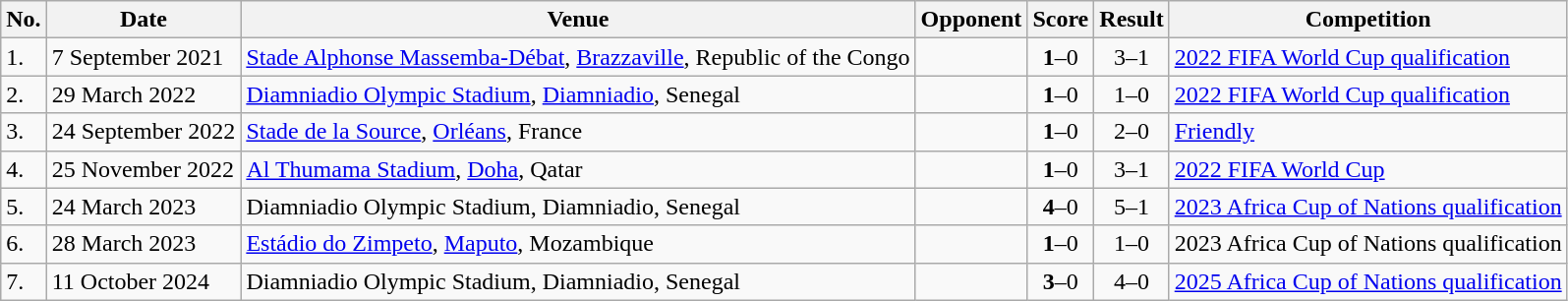<table class=wikitable style="text-align: left;" align=center>
<tr>
<th>No.</th>
<th>Date</th>
<th>Venue</th>
<th>Opponent</th>
<th>Score</th>
<th>Result</th>
<th>Competition</th>
</tr>
<tr>
<td>1.</td>
<td>7 September 2021</td>
<td><a href='#'>Stade Alphonse Massemba-Débat</a>, <a href='#'>Brazzaville</a>, Republic of the Congo</td>
<td></td>
<td align=center><strong>1</strong>–0</td>
<td align=center>3–1</td>
<td><a href='#'>2022 FIFA World Cup qualification</a></td>
</tr>
<tr>
<td>2.</td>
<td>29 March 2022</td>
<td><a href='#'>Diamniadio Olympic Stadium</a>, <a href='#'>Diamniadio</a>, Senegal</td>
<td></td>
<td align=center><strong>1</strong>–0</td>
<td align=center>1–0 </td>
<td><a href='#'>2022 FIFA World Cup qualification</a></td>
</tr>
<tr>
<td>3.</td>
<td>24 September 2022</td>
<td><a href='#'>Stade de la Source</a>, <a href='#'>Orléans</a>, France</td>
<td></td>
<td align=center><strong>1</strong>–0</td>
<td align=center>2–0</td>
<td><a href='#'>Friendly</a></td>
</tr>
<tr>
<td>4.</td>
<td>25 November 2022</td>
<td><a href='#'>Al Thumama Stadium</a>, <a href='#'>Doha</a>, Qatar</td>
<td></td>
<td align=center><strong>1</strong>–0</td>
<td align=center>3–1</td>
<td><a href='#'>2022 FIFA World Cup</a></td>
</tr>
<tr>
<td>5.</td>
<td>24 March 2023</td>
<td>Diamniadio Olympic Stadium, Diamniadio, Senegal</td>
<td></td>
<td align=center><strong>4</strong>–0</td>
<td align=center>5–1</td>
<td><a href='#'>2023 Africa Cup of Nations qualification</a></td>
</tr>
<tr>
<td>6.</td>
<td>28 March 2023</td>
<td><a href='#'>Estádio do Zimpeto</a>, <a href='#'>Maputo</a>, Mozambique</td>
<td></td>
<td align=center><strong>1</strong>–0</td>
<td align=center>1–0</td>
<td>2023 Africa Cup of Nations qualification</td>
</tr>
<tr>
<td>7.</td>
<td>11 October 2024</td>
<td>Diamniadio Olympic Stadium, Diamniadio, Senegal</td>
<td></td>
<td align=center><strong>3</strong>–0</td>
<td align=center>4–0</td>
<td><a href='#'>2025 Africa Cup of Nations qualification</a></td>
</tr>
</table>
